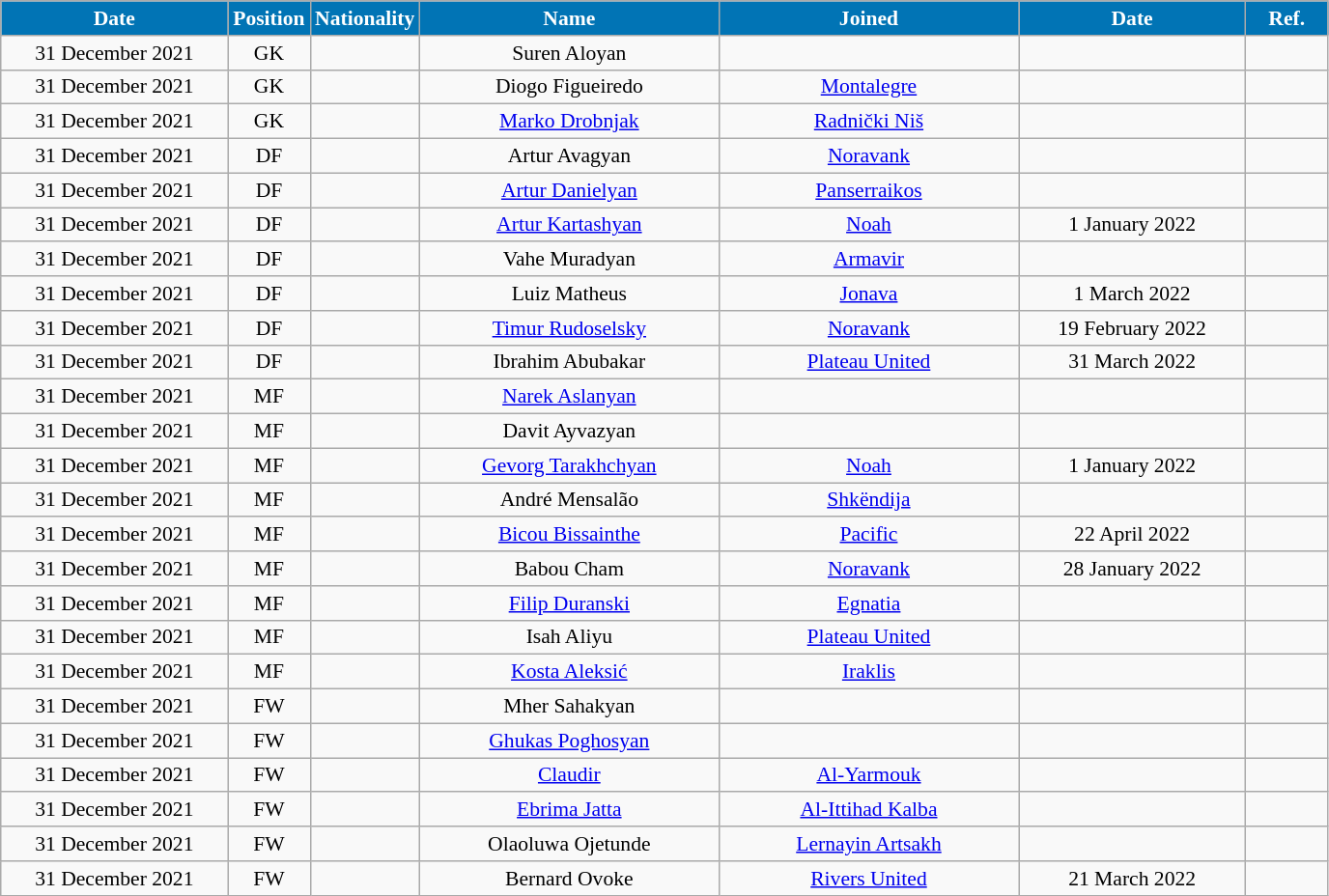<table class="wikitable"  style="text-align:center; font-size:90%; ">
<tr>
<th style="background:#0174B5; color:#FFFFFF; width:150px;">Date</th>
<th style="background:#0174B5; color:#FFFFFF; width:50px;">Position</th>
<th style="background:#0174B5; color:#FFFFFF; width:50px;">Nationality</th>
<th style="background:#0174B5; color:#FFFFFF; width:200px;">Name</th>
<th style="background:#0174B5; color:#FFFFFF; width:200px;">Joined</th>
<th style="background:#0174B5; color:#FFFFFF; width:150px;">Date</th>
<th style="background:#0174B5; color:#FFFFFF; width:50px;">Ref.</th>
</tr>
<tr>
<td>31 December 2021</td>
<td>GK</td>
<td></td>
<td>Suren Aloyan</td>
<td></td>
<td></td>
<td></td>
</tr>
<tr>
<td>31 December 2021</td>
<td>GK</td>
<td></td>
<td>Diogo Figueiredo</td>
<td><a href='#'>Montalegre</a></td>
<td></td>
<td></td>
</tr>
<tr>
<td>31 December 2021</td>
<td>GK</td>
<td></td>
<td><a href='#'>Marko Drobnjak</a></td>
<td><a href='#'>Radnički Niš</a></td>
<td></td>
<td></td>
</tr>
<tr>
<td>31 December 2021</td>
<td>DF</td>
<td></td>
<td>Artur Avagyan</td>
<td><a href='#'>Noravank</a></td>
<td></td>
<td></td>
</tr>
<tr>
<td>31 December 2021</td>
<td>DF</td>
<td></td>
<td><a href='#'>Artur Danielyan</a></td>
<td><a href='#'>Panserraikos</a></td>
<td></td>
<td></td>
</tr>
<tr>
<td>31 December 2021</td>
<td>DF</td>
<td></td>
<td><a href='#'>Artur Kartashyan</a></td>
<td><a href='#'>Noah</a></td>
<td>1 January 2022</td>
<td></td>
</tr>
<tr>
<td>31 December 2021</td>
<td>DF</td>
<td></td>
<td>Vahe Muradyan</td>
<td><a href='#'>Armavir</a></td>
<td></td>
<td></td>
</tr>
<tr>
<td>31 December 2021</td>
<td>DF</td>
<td></td>
<td>Luiz Matheus</td>
<td><a href='#'>Jonava</a></td>
<td>1 March 2022</td>
<td></td>
</tr>
<tr>
<td>31 December 2021</td>
<td>DF</td>
<td></td>
<td><a href='#'>Timur Rudoselsky</a></td>
<td><a href='#'>Noravank</a></td>
<td>19 February 2022</td>
<td></td>
</tr>
<tr>
<td>31 December 2021</td>
<td>DF</td>
<td></td>
<td>Ibrahim Abubakar</td>
<td><a href='#'>Plateau United</a></td>
<td>31 March 2022</td>
<td></td>
</tr>
<tr>
<td>31 December 2021</td>
<td>MF</td>
<td></td>
<td><a href='#'>Narek Aslanyan</a></td>
<td></td>
<td></td>
<td></td>
</tr>
<tr>
<td>31 December 2021</td>
<td>MF</td>
<td></td>
<td>Davit Ayvazyan</td>
<td></td>
<td></td>
<td></td>
</tr>
<tr>
<td>31 December 2021</td>
<td>MF</td>
<td></td>
<td><a href='#'>Gevorg Tarakhchyan</a></td>
<td><a href='#'>Noah</a></td>
<td>1 January 2022</td>
<td></td>
</tr>
<tr>
<td>31 December 2021</td>
<td>MF</td>
<td></td>
<td>André Mensalão</td>
<td><a href='#'>Shkëndija</a></td>
<td></td>
<td></td>
</tr>
<tr>
<td>31 December 2021</td>
<td>MF</td>
<td></td>
<td><a href='#'>Bicou Bissainthe</a></td>
<td><a href='#'>Pacific</a></td>
<td>22 April 2022</td>
<td></td>
</tr>
<tr>
<td>31 December 2021</td>
<td>MF</td>
<td></td>
<td>Babou Cham</td>
<td><a href='#'>Noravank</a></td>
<td>28 January 2022</td>
<td></td>
</tr>
<tr>
<td>31 December 2021</td>
<td>MF</td>
<td></td>
<td><a href='#'>Filip Duranski</a></td>
<td><a href='#'>Egnatia</a></td>
<td></td>
<td></td>
</tr>
<tr>
<td>31 December 2021</td>
<td>MF</td>
<td></td>
<td>Isah Aliyu</td>
<td><a href='#'>Plateau United</a></td>
<td></td>
<td></td>
</tr>
<tr>
<td>31 December 2021</td>
<td>MF</td>
<td></td>
<td><a href='#'>Kosta Aleksić</a></td>
<td><a href='#'>Iraklis</a></td>
<td></td>
<td></td>
</tr>
<tr>
<td>31 December 2021</td>
<td>FW</td>
<td></td>
<td>Mher Sahakyan</td>
<td></td>
<td></td>
<td></td>
</tr>
<tr>
<td>31 December 2021</td>
<td>FW</td>
<td></td>
<td><a href='#'>Ghukas Poghosyan</a></td>
<td></td>
<td></td>
<td></td>
</tr>
<tr>
<td>31 December 2021</td>
<td>FW</td>
<td></td>
<td><a href='#'>Claudir</a></td>
<td><a href='#'>Al-Yarmouk</a></td>
<td></td>
<td></td>
</tr>
<tr>
<td>31 December 2021</td>
<td>FW</td>
<td></td>
<td><a href='#'>Ebrima Jatta</a></td>
<td><a href='#'>Al-Ittihad Kalba</a></td>
<td></td>
<td></td>
</tr>
<tr>
<td>31 December 2021</td>
<td>FW</td>
<td></td>
<td>Olaoluwa Ojetunde</td>
<td><a href='#'>Lernayin Artsakh</a></td>
<td></td>
<td></td>
</tr>
<tr>
<td>31 December 2021</td>
<td>FW</td>
<td></td>
<td>Bernard Ovoke</td>
<td><a href='#'>Rivers United</a></td>
<td>21 March 2022</td>
<td></td>
</tr>
</table>
